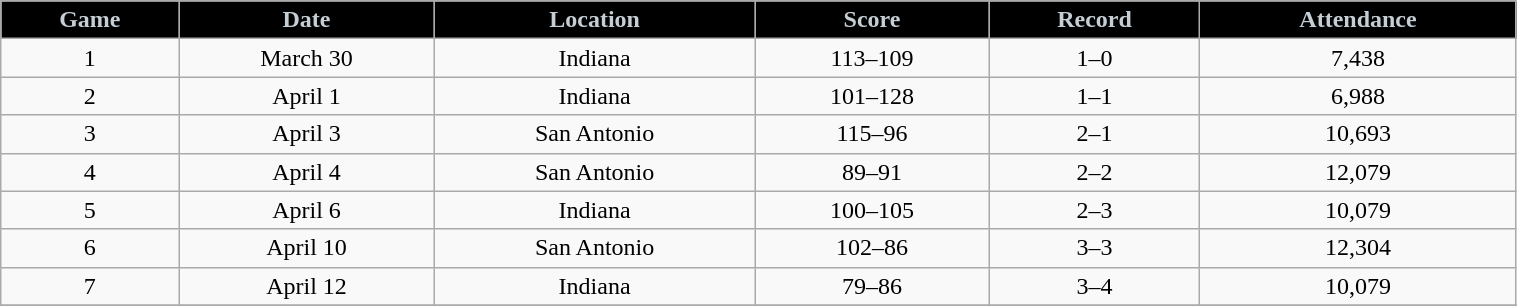<table class="wikitable" width="80%">
<tr align="center"  style="background:#000000; color:#C4CED4;">
<td><strong>Game</strong></td>
<td><strong>Date</strong></td>
<td><strong>Location</strong></td>
<td><strong>Score</strong></td>
<td><strong>Record</strong></td>
<td><strong>Attendance</strong></td>
</tr>
<tr align="center" bgcolor="">
<td>1</td>
<td>March 30</td>
<td>Indiana</td>
<td>113–109</td>
<td>1–0</td>
<td>7,438</td>
</tr>
<tr align="center" bgcolor="">
<td>2</td>
<td>April 1</td>
<td>Indiana</td>
<td>101–128</td>
<td>1–1</td>
<td>6,988</td>
</tr>
<tr align="center" bgcolor="">
<td>3</td>
<td>April 3</td>
<td>San Antonio</td>
<td>115–96</td>
<td>2–1</td>
<td>10,693</td>
</tr>
<tr align="center" bgcolor="">
<td>4</td>
<td>April 4</td>
<td>San Antonio</td>
<td>89–91</td>
<td>2–2</td>
<td>12,079</td>
</tr>
<tr align="center" bgcolor="">
<td>5</td>
<td>April 6</td>
<td>Indiana</td>
<td>100–105</td>
<td>2–3</td>
<td>10,079</td>
</tr>
<tr align="center" bgcolor="">
<td>6</td>
<td>April 10</td>
<td>San Antonio</td>
<td>102–86</td>
<td>3–3</td>
<td>12,304</td>
</tr>
<tr align="center" bgcolor="">
<td>7</td>
<td>April 12</td>
<td>Indiana</td>
<td>79–86</td>
<td>3–4</td>
<td>10,079</td>
</tr>
<tr align="center" bgcolor="">
</tr>
</table>
